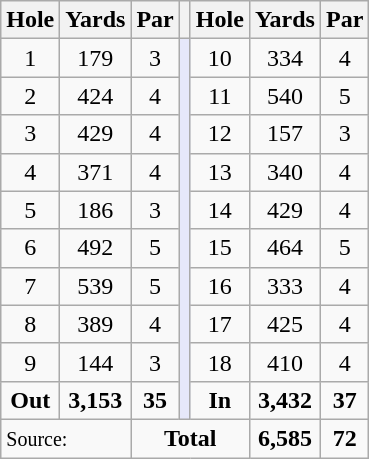<table class="wikitable" style="text-align:center; font-size:100%;">
<tr>
<th>Hole</th>
<th>Yards</th>
<th>Par</th>
<th></th>
<th>Hole</th>
<th>Yards</th>
<th>Par</th>
</tr>
<tr>
<td>1</td>
<td>179</td>
<td>3</td>
<td rowspan=10 style="background:#E6E8FA;"></td>
<td>10</td>
<td>334</td>
<td>4</td>
</tr>
<tr>
<td>2</td>
<td>424</td>
<td>4</td>
<td>11</td>
<td>540</td>
<td>5</td>
</tr>
<tr>
<td>3</td>
<td>429</td>
<td>4</td>
<td>12</td>
<td>157</td>
<td>3</td>
</tr>
<tr>
<td>4</td>
<td>371</td>
<td>4</td>
<td>13</td>
<td>340</td>
<td>4</td>
</tr>
<tr>
<td>5</td>
<td>186</td>
<td>3</td>
<td>14</td>
<td>429</td>
<td>4</td>
</tr>
<tr>
<td>6</td>
<td>492</td>
<td>5</td>
<td>15</td>
<td>464</td>
<td>5</td>
</tr>
<tr>
<td>7</td>
<td>539</td>
<td>5</td>
<td>16</td>
<td>333</td>
<td>4</td>
</tr>
<tr>
<td>8</td>
<td>389</td>
<td>4</td>
<td>17</td>
<td>425</td>
<td>4</td>
</tr>
<tr>
<td>9</td>
<td>144</td>
<td>3</td>
<td>18</td>
<td>410</td>
<td>4</td>
</tr>
<tr>
<td><strong>Out</strong></td>
<td><strong>3,153</strong></td>
<td><strong>35</strong></td>
<td><strong>In</strong></td>
<td><strong>3,432</strong></td>
<td><strong>37</strong></td>
</tr>
<tr>
<td colspan=2 align=left><small>Source:</small></td>
<td colspan=3><strong>Total</strong></td>
<td><strong>6,585</strong></td>
<td><strong>72</strong></td>
</tr>
</table>
